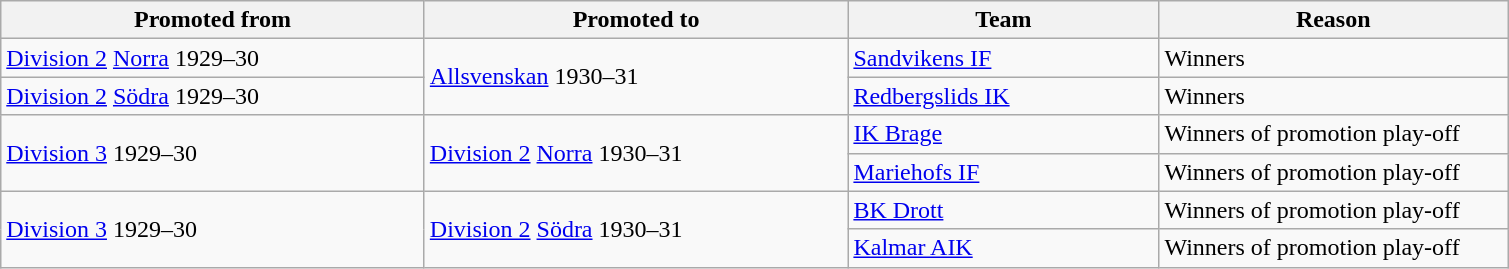<table class="wikitable" style="text-align: left;">
<tr>
<th style="width: 275px;">Promoted from</th>
<th style="width: 275px;">Promoted to</th>
<th style="width: 200px;">Team</th>
<th style="width: 225px;">Reason</th>
</tr>
<tr>
<td><a href='#'>Division 2</a> <a href='#'>Norra</a> 1929–30</td>
<td rowspan=2><a href='#'>Allsvenskan</a> 1930–31</td>
<td><a href='#'>Sandvikens IF</a></td>
<td>Winners</td>
</tr>
<tr>
<td><a href='#'>Division 2</a> <a href='#'>Södra</a> 1929–30</td>
<td><a href='#'>Redbergslids IK</a></td>
<td>Winners</td>
</tr>
<tr>
<td rowspan=2><a href='#'>Division 3</a> 1929–30</td>
<td rowspan=2><a href='#'>Division 2</a> <a href='#'>Norra</a> 1930–31</td>
<td><a href='#'>IK Brage</a></td>
<td>Winners of promotion play-off</td>
</tr>
<tr>
<td><a href='#'>Mariehofs IF</a></td>
<td>Winners of promotion play-off</td>
</tr>
<tr>
<td rowspan=2><a href='#'>Division 3</a> 1929–30</td>
<td rowspan=2><a href='#'>Division 2</a> <a href='#'>Södra</a> 1930–31</td>
<td><a href='#'>BK Drott</a></td>
<td>Winners of promotion play-off</td>
</tr>
<tr>
<td><a href='#'>Kalmar AIK</a></td>
<td>Winners of promotion play-off</td>
</tr>
</table>
